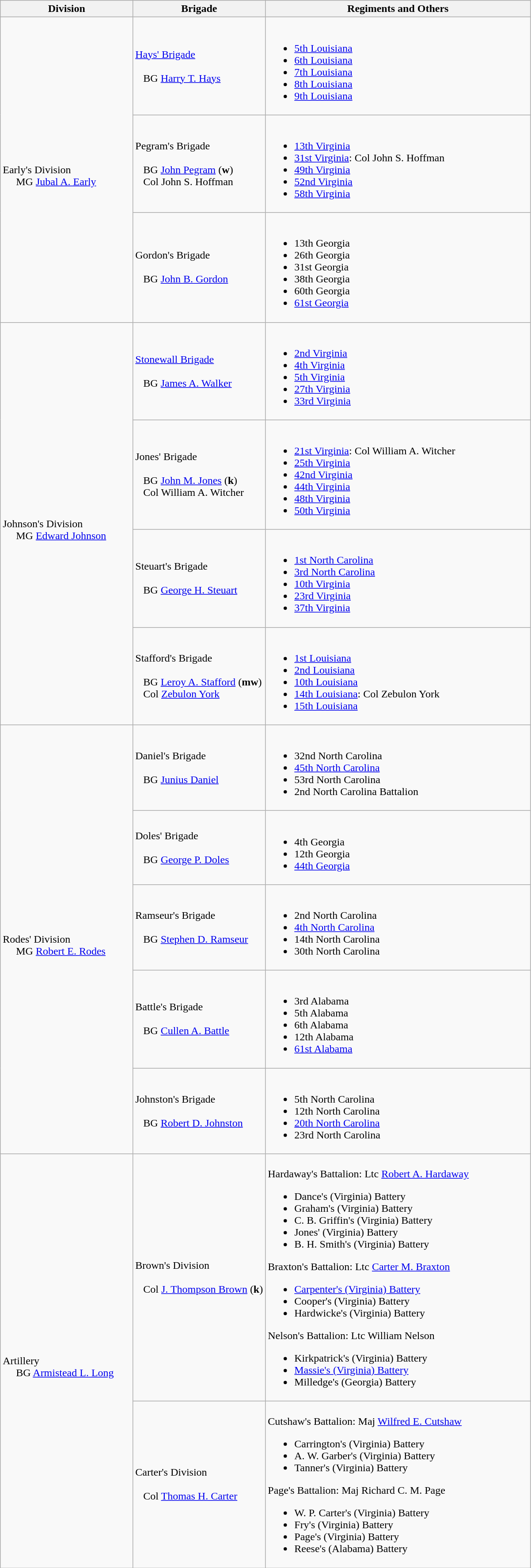<table class="wikitable">
<tr>
<th width=25%>Division</th>
<th width=25%>Brigade</th>
<th>Regiments and Others</th>
</tr>
<tr>
<td rowspan=3><br>Early's Division
<br>    
MG <a href='#'>Jubal A. Early</a></td>
<td><a href='#'>Hays' Brigade</a><br><br>  
BG <a href='#'>Harry T. Hays</a></td>
<td><br><ul><li><a href='#'>5th Louisiana</a></li><li><a href='#'>6th Louisiana</a></li><li><a href='#'>7th Louisiana</a></li><li><a href='#'>8th Louisiana</a></li><li><a href='#'>9th Louisiana</a></li></ul></td>
</tr>
<tr>
<td>Pegram's Brigade<br><br>  
BG <a href='#'>John Pegram</a> (<strong>w</strong>)
<br>  
Col John S. Hoffman</td>
<td><br><ul><li><a href='#'>13th Virginia</a></li><li><a href='#'>31st Virginia</a>: Col John S. Hoffman</li><li><a href='#'>49th Virginia</a></li><li><a href='#'>52nd Virginia</a></li><li><a href='#'>58th Virginia</a></li></ul></td>
</tr>
<tr>
<td>Gordon's Brigade<br><br>  
BG <a href='#'>John B. Gordon</a></td>
<td><br><ul><li>13th Georgia</li><li>26th Georgia</li><li>31st Georgia</li><li>38th Georgia</li><li>60th Georgia</li><li><a href='#'>61st Georgia</a></li></ul></td>
</tr>
<tr>
<td rowspan=4><br>Johnson's Division
<br>    
MG <a href='#'>Edward Johnson</a></td>
<td><a href='#'>Stonewall Brigade</a><br><br>  
BG <a href='#'>James A. Walker</a></td>
<td><br><ul><li><a href='#'>2nd Virginia</a></li><li><a href='#'>4th Virginia</a></li><li><a href='#'>5th Virginia</a></li><li><a href='#'>27th Virginia</a></li><li><a href='#'>33rd Virginia</a></li></ul></td>
</tr>
<tr>
<td>Jones' Brigade<br><br>  
BG <a href='#'>John M. Jones</a> (<strong>k</strong>)
<br>  
Col William A. Witcher</td>
<td><br><ul><li><a href='#'>21st Virginia</a>: Col William A. Witcher</li><li><a href='#'>25th Virginia</a></li><li><a href='#'>42nd Virginia</a></li><li><a href='#'>44th Virginia</a></li><li><a href='#'>48th Virginia</a></li><li><a href='#'>50th Virginia</a></li></ul></td>
</tr>
<tr>
<td>Steuart's Brigade<br><br>  
BG <a href='#'>George H. Steuart</a></td>
<td><br><ul><li><a href='#'>1st North Carolina</a></li><li><a href='#'>3rd North Carolina</a></li><li><a href='#'>10th Virginia</a></li><li><a href='#'>23rd Virginia</a></li><li><a href='#'>37th Virginia</a></li></ul></td>
</tr>
<tr>
<td>Stafford's Brigade<br><br>  
BG <a href='#'>Leroy A. Stafford</a> (<strong>mw</strong>)
<br>  
Col <a href='#'>Zebulon York</a></td>
<td><br><ul><li><a href='#'>1st Louisiana</a></li><li><a href='#'>2nd Louisiana</a></li><li><a href='#'>10th Louisiana</a></li><li><a href='#'>14th Louisiana</a>: Col Zebulon York</li><li><a href='#'>15th Louisiana</a></li></ul></td>
</tr>
<tr>
<td rowspan=5><br>Rodes' Division
<br>    
MG <a href='#'>Robert E. Rodes</a></td>
<td>Daniel's Brigade<br><br>  
BG <a href='#'>Junius Daniel</a></td>
<td><br><ul><li>32nd North Carolina</li><li><a href='#'>45th North Carolina</a></li><li>53rd North Carolina</li><li>2nd North Carolina Battalion</li></ul></td>
</tr>
<tr>
<td>Doles' Brigade<br><br>  
BG <a href='#'>George P. Doles</a></td>
<td><br><ul><li>4th Georgia</li><li>12th Georgia</li><li><a href='#'>44th Georgia</a></li></ul></td>
</tr>
<tr>
<td>Ramseur's Brigade<br><br>  
BG <a href='#'>Stephen D. Ramseur</a></td>
<td><br><ul><li>2nd North Carolina</li><li><a href='#'>4th North Carolina</a></li><li>14th North Carolina</li><li>30th North Carolina</li></ul></td>
</tr>
<tr>
<td>Battle's Brigade<br><br>  
BG <a href='#'>Cullen A. Battle</a></td>
<td><br><ul><li>3rd Alabama</li><li>5th Alabama</li><li>6th Alabama</li><li>12th Alabama</li><li><a href='#'>61st Alabama</a></li></ul></td>
</tr>
<tr>
<td>Johnston's Brigade<br><br>  
BG <a href='#'>Robert D. Johnston</a></td>
<td><br><ul><li>5th North Carolina</li><li>12th North Carolina</li><li><a href='#'>20th North Carolina</a></li><li>23rd North Carolina</li></ul></td>
</tr>
<tr>
<td rowspan=2><br>Artillery
<br>    
BG <a href='#'>Armistead L. Long</a></td>
<td>Brown's Division<br><br>  
Col <a href='#'>J. Thompson Brown</a> (<strong>k</strong>)</td>
<td><br>Hardaway's Battalion: Ltc <a href='#'>Robert A. Hardaway</a><ul><li>Dance's (Virginia) Battery</li><li>Graham's (Virginia) Battery</li><li>C. B. Griffin's (Virginia) Battery</li><li>Jones' (Virginia) Battery</li><li>B. H. Smith's (Virginia) Battery</li></ul>Braxton's Battalion: Ltc <a href='#'>Carter M. Braxton</a><ul><li><a href='#'>Carpenter's (Virginia) Battery</a></li><li>Cooper's (Virginia) Battery</li><li>Hardwicke's (Virginia) Battery</li></ul>Nelson's Battalion: Ltc William Nelson<ul><li>Kirkpatrick's (Virginia) Battery</li><li><a href='#'>Massie's (Virginia) Battery</a></li><li>Milledge's (Georgia) Battery</li></ul></td>
</tr>
<tr>
<td>Carter's Division<br><br>  
Col <a href='#'>Thomas H. Carter</a></td>
<td><br>Cutshaw's Battalion: Maj <a href='#'>Wilfred E. Cutshaw</a><ul><li>Carrington's (Virginia) Battery</li><li>A. W. Garber's (Virginia) Battery</li><li>Tanner's (Virginia) Battery</li></ul>Page's Battalion: Maj Richard C. M. Page<ul><li>W. P. Carter's (Virginia) Battery</li><li>Fry's (Virginia) Battery</li><li>Page's (Virginia) Battery</li><li>Reese's (Alabama) Battery</li></ul></td>
</tr>
</table>
